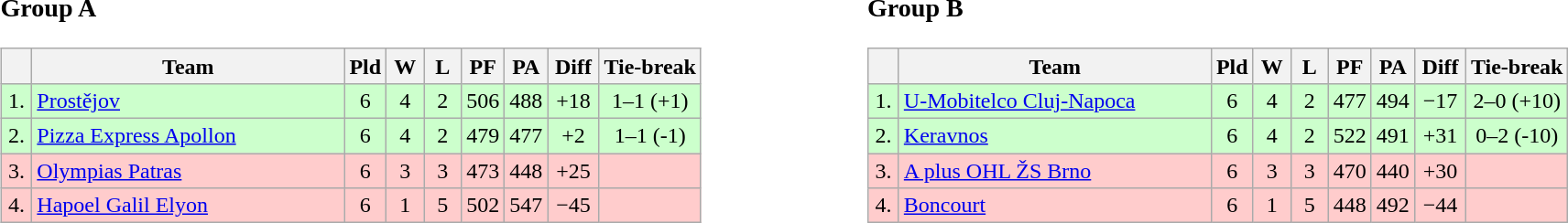<table>
<tr>
<td style="vertical-align:top; width:33%;"><br><h3>Group A</h3><table class="wikitable" style="text-align:center">
<tr>
<th width=15></th>
<th width=220>Team</th>
<th width=20>Pld</th>
<th width=20>W</th>
<th width=20>L</th>
<th width=20>PF</th>
<th width=20>PA</th>
<th width=30>Diff</th>
<th>Tie-break</th>
</tr>
<tr style="background: #ccffcc;">
<td>1.</td>
<td align=left> <a href='#'>Prostějov</a></td>
<td>6</td>
<td>4</td>
<td>2</td>
<td>506</td>
<td>488</td>
<td>+18</td>
<td>1–1 (+1)</td>
</tr>
<tr style="background:#ccffcc;">
<td>2.</td>
<td align=left>  <a href='#'>Pizza Express Apollon</a></td>
<td>6</td>
<td>4</td>
<td>2</td>
<td>479</td>
<td>477</td>
<td>+2</td>
<td>1–1 (-1)</td>
</tr>
<tr style="background:#ffcccc;">
<td>3.</td>
<td align=left> <a href='#'>Olympias Patras</a></td>
<td>6</td>
<td>3</td>
<td>3</td>
<td>473</td>
<td>448</td>
<td>+25</td>
<td></td>
</tr>
<tr style="background:#ffcccc;">
<td>4.</td>
<td align=left> <a href='#'>Hapoel Galil Elyon</a></td>
<td>6</td>
<td>1</td>
<td>5</td>
<td>502</td>
<td>547</td>
<td>−45</td>
<td></td>
</tr>
</table>
</td>
<td style="vertical-align:top; width:33%;"><br><h3>Group B</h3><table class="wikitable" style="text-align:center">
<tr>
<th width=15></th>
<th width=220>Team</th>
<th width=20>Pld</th>
<th width=20>W</th>
<th width=20>L</th>
<th width=20>PF</th>
<th width=20>PA</th>
<th width=30>Diff</th>
<th>Tie-break</th>
</tr>
<tr style="background: #ccffcc;">
<td>1.</td>
<td align=left> <a href='#'>U-Mobitelco Cluj-Napoca</a></td>
<td>6</td>
<td>4</td>
<td>2</td>
<td>477</td>
<td>494</td>
<td>−17</td>
<td>2–0 (+10)</td>
</tr>
<tr style="background:#ccffcc;">
<td>2.</td>
<td align=left>  <a href='#'>Keravnos</a></td>
<td>6</td>
<td>4</td>
<td>2</td>
<td>522</td>
<td>491</td>
<td>+31</td>
<td>0–2 (-10)</td>
</tr>
<tr style="background:#ffcccc;">
<td>3.</td>
<td align=left> <a href='#'>A plus OHL ŽS Brno</a></td>
<td>6</td>
<td>3</td>
<td>3</td>
<td>470</td>
<td>440</td>
<td>+30</td>
<td></td>
</tr>
<tr style="background:#ffcccc;">
<td>4.</td>
<td align=left> <a href='#'>Boncourt</a></td>
<td>6</td>
<td>1</td>
<td>5</td>
<td>448</td>
<td>492</td>
<td>−44</td>
<td></td>
</tr>
</table>
</td>
</tr>
</table>
